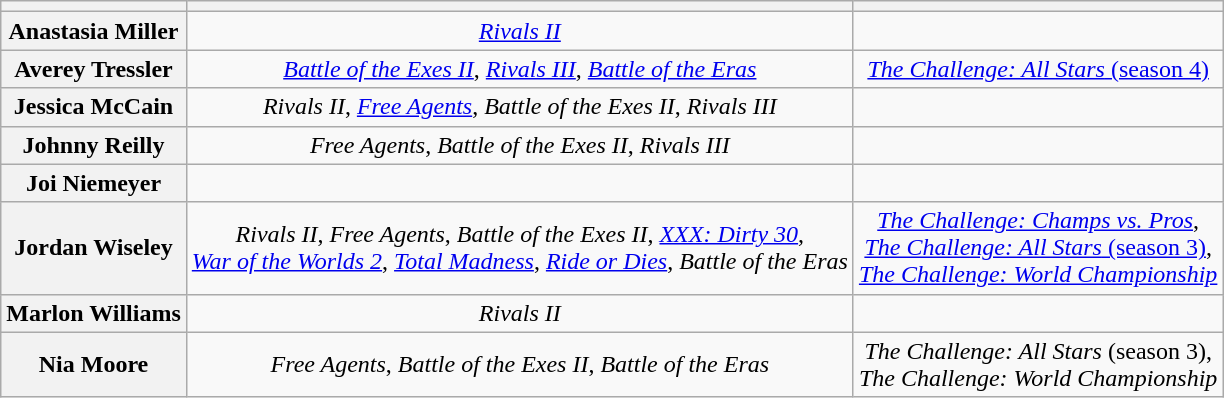<table class="wikitable sortable" style="text-align: center">
<tr>
<th scope="col"></th>
<th scope="col"></th>
<th scope="col"></th>
</tr>
<tr>
<th scope="row" nowrap>Anastasia Miller</th>
<td><em><a href='#'>Rivals II</a></em></td>
<td></td>
</tr>
<tr>
<th scope="row">Averey Tressler</th>
<td><em><a href='#'>Battle of the Exes II</a></em>, <em><a href='#'>Rivals III</a></em>, <em><a href='#'>Battle of the Eras</a></em></td>
<td><a href='#'><em>The Challenge: All Stars</em> (season 4)</a></td>
</tr>
<tr>
<th scope="row">Jessica McCain</th>
<td><em>Rivals II</em>, <em><a href='#'>Free Agents</a></em>, <em>Battle of the Exes II</em>, <em>Rivals III</em></td>
<td></td>
</tr>
<tr>
<th scope="row">Johnny Reilly</th>
<td><em>Free Agents</em>, <em>Battle of the Exes II</em>, <em>Rivals III</em></td>
<td></td>
</tr>
<tr>
<th scope="row">Joi Niemeyer</th>
<td></td>
<td></td>
</tr>
<tr>
<th scope="row">Jordan Wiseley</th>
<td><em>Rivals II</em>, <em>Free Agents</em>, <em>Battle of the Exes II</em>, <em><a href='#'>XXX: Dirty 30</a></em>,<br><em><a href='#'>War of the Worlds 2</a></em>, <em><a href='#'>Total Madness</a></em>, <em><a href='#'>Ride or Dies</a></em>, <em>Battle of the Eras</em></td>
<td><em><a href='#'>The Challenge: Champs vs. Pros</a></em>,<br><a href='#'><em>The Challenge: All Stars</em> (season 3)</a>,<br><em><a href='#'>The Challenge: World Championship</a></em></td>
</tr>
<tr>
<th scope="row">Marlon Williams</th>
<td><em>Rivals II</em></td>
<td></td>
</tr>
<tr>
<th scope="row">Nia Moore</th>
<td><em>Free Agents</em>, <em>Battle of the Exes II</em>, <em>Battle of the Eras</em></td>
<td><em>The Challenge: All Stars</em> (season 3),<br><em>The Challenge: World Championship</em></td>
</tr>
</table>
